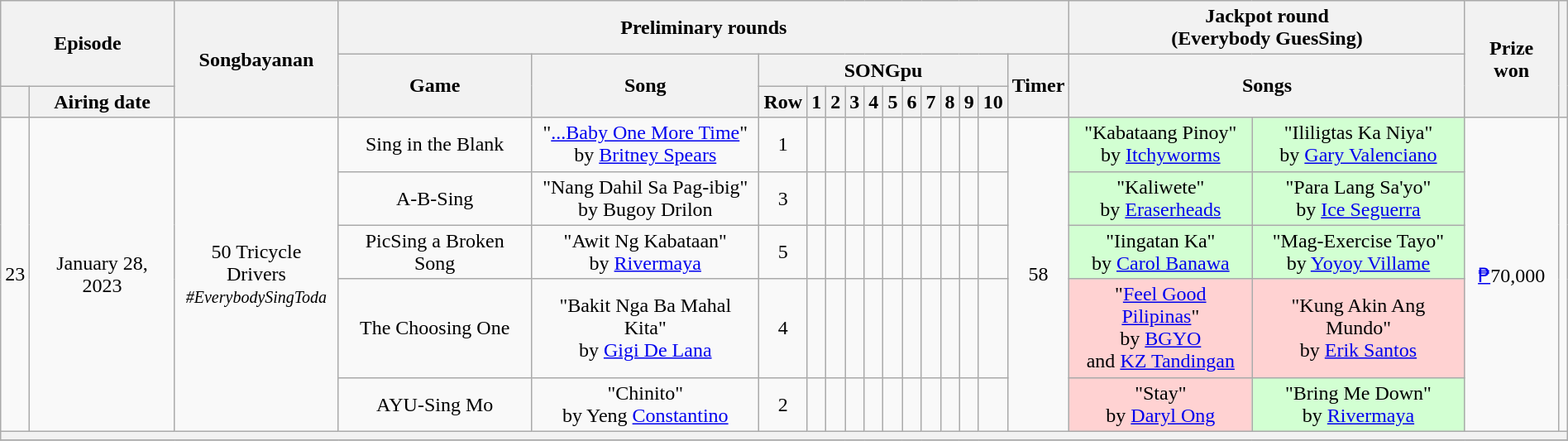<table class="wikitable mw-collapsible mw-collapsed" style="text-align:center; width:100%">
<tr>
<th colspan=2 rowspan=2>Episode</th>
<th rowspan=3>Songbayanan</th>
<th colspan=14>Preliminary rounds</th>
<th colspan=2>Jackpot round<br>(Everybody GuesSing)</th>
<th rowspan=3>Prize won</th>
<th rowspan=3></th>
</tr>
<tr>
<th rowspan=2>Game</th>
<th rowspan=2>Song</th>
<th colspan=11>SONGpu</th>
<th rowspan=2>Timer</th>
<th colspan=2 rowspan=2>Songs</th>
</tr>
<tr>
<th></th>
<th>Airing date</th>
<th>Row</th>
<th>1</th>
<th>2</th>
<th>3</th>
<th>4</th>
<th>5</th>
<th>6</th>
<th>7</th>
<th>8</th>
<th>9</th>
<th>10</th>
</tr>
<tr>
<td rowspan=5>23</td>
<td rowspan=5>January 28, 2023</td>
<td rowspan=5>50 Tricycle Drivers<br><small><em>#EverybodySingToda</em></small></td>
<td>Sing in the Blank</td>
<td>"<a href='#'>...Baby One More Time</a>"<br>by <a href='#'>Britney Spears</a></td>
<td>1</td>
<td></td>
<td></td>
<td></td>
<td></td>
<td></td>
<td></td>
<td></td>
<td></td>
<td></td>
<td></td>
<td rowspan=5>58 </td>
<td bgcolor=D2FFD2>"Kabataang Pinoy"<br>by <a href='#'>Itchyworms</a></td>
<td bgcolor=D2FFD2>"Ililigtas Ka Niya"<br>by <a href='#'>Gary Valenciano</a></td>
<td rowspan=5><a href='#'>₱</a>70,000</td>
<td rowspan=5></td>
</tr>
<tr>
<td>A-B-Sing</td>
<td>"Nang Dahil Sa Pag-ibig"<br>by Bugoy Drilon</td>
<td>3</td>
<td></td>
<td></td>
<td></td>
<td></td>
<td></td>
<td></td>
<td></td>
<td></td>
<td></td>
<td></td>
<td bgcolor=D2FFD2>"Kaliwete"<br>by <a href='#'>Eraserheads</a></td>
<td bgcolor=D2FFD2>"Para Lang Sa'yo"<br>by <a href='#'>Ice Seguerra</a></td>
</tr>
<tr>
<td>PicSing a Broken Song</td>
<td>"Awit Ng Kabataan"<br>by <a href='#'>Rivermaya</a></td>
<td>5</td>
<td></td>
<td></td>
<td></td>
<td></td>
<td></td>
<td></td>
<td></td>
<td></td>
<td></td>
<td></td>
<td bgcolor=D2FFD2>"Iingatan Ka"<br>by <a href='#'>Carol Banawa</a></td>
<td bgcolor=D2FFD2>"Mag-Exercise Tayo"<br>by <a href='#'>Yoyoy Villame</a></td>
</tr>
<tr>
<td>The Choosing One</td>
<td>"Bakit Nga Ba Mahal Kita"<br>by <a href='#'>Gigi De Lana</a></td>
<td>4</td>
<td></td>
<td></td>
<td></td>
<td></td>
<td></td>
<td></td>
<td></td>
<td></td>
<td></td>
<td></td>
<td bgcolor=FFD2D2>"<a href='#'>Feel Good Pilipinas</a>"<br>by <a href='#'>BGYO</a> <br>and <a href='#'>KZ Tandingan</a></td>
<td bgcolor=FFD2D2>"Kung Akin Ang Mundo"<br>by <a href='#'>Erik Santos</a></td>
</tr>
<tr>
<td>AYU-Sing Mo</td>
<td>"Chinito"<br>by Yeng <a href='#'>Constantino</a></td>
<td>2</td>
<td></td>
<td></td>
<td></td>
<td></td>
<td></td>
<td></td>
<td></td>
<td></td>
<td></td>
<td></td>
<td bgcolor=FFD2D2>"Stay"<br>by <a href='#'>Daryl Ong</a></td>
<td bgcolor=D2FFD2>"Bring Me Down"<br>by <a href='#'>Rivermaya</a></td>
</tr>
<tr>
<th colspan=21 bgcolor=555></th>
</tr>
<tr>
</tr>
</table>
